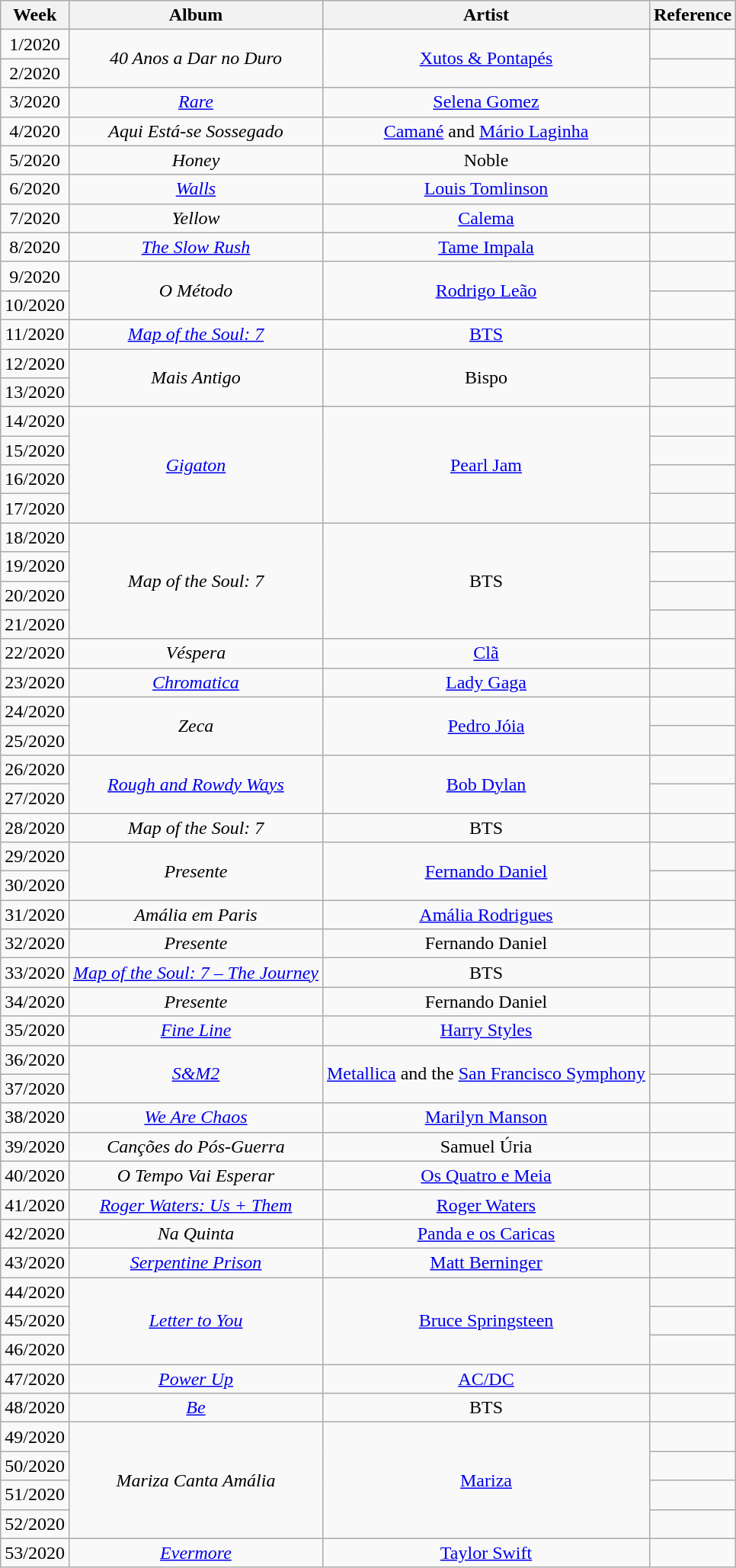<table class="wikitable" style="text-align:center">
<tr>
<th>Week</th>
<th>Album</th>
<th>Artist</th>
<th>Reference</th>
</tr>
<tr>
<td>1/2020</td>
<td rowspan="2"><em>40 Anos a Dar no Duro</em></td>
<td rowspan="2"><a href='#'>Xutos & Pontapés</a></td>
<td></td>
</tr>
<tr>
<td>2/2020</td>
<td></td>
</tr>
<tr>
<td>3/2020</td>
<td><em><a href='#'>Rare</a></em></td>
<td><a href='#'>Selena Gomez</a></td>
<td></td>
</tr>
<tr>
<td>4/2020</td>
<td><em>Aqui Está-se Sossegado</em></td>
<td><a href='#'>Camané</a> and <a href='#'>Mário Laginha</a></td>
<td></td>
</tr>
<tr>
<td>5/2020</td>
<td><em>Honey</em></td>
<td>Noble</td>
<td></td>
</tr>
<tr>
<td>6/2020</td>
<td><em><a href='#'>Walls</a></em></td>
<td><a href='#'>Louis Tomlinson</a></td>
<td></td>
</tr>
<tr>
<td>7/2020</td>
<td><em>Yellow</em></td>
<td><a href='#'>Calema</a></td>
<td></td>
</tr>
<tr>
<td>8/2020</td>
<td><em><a href='#'>The Slow Rush</a></em></td>
<td><a href='#'>Tame Impala</a></td>
<td></td>
</tr>
<tr>
<td>9/2020</td>
<td rowspan="2"><em>O Método</em></td>
<td rowspan="2"><a href='#'>Rodrigo Leão</a></td>
<td></td>
</tr>
<tr>
<td>10/2020</td>
<td></td>
</tr>
<tr>
<td>11/2020</td>
<td><em><a href='#'>Map of the Soul: 7</a></em></td>
<td><a href='#'>BTS</a></td>
<td></td>
</tr>
<tr>
<td>12/2020</td>
<td rowspan="2"><em>Mais Antigo</em></td>
<td rowspan="2">Bispo</td>
<td></td>
</tr>
<tr>
<td>13/2020</td>
<td></td>
</tr>
<tr>
<td>14/2020</td>
<td rowspan="4"><em><a href='#'>Gigaton</a></em></td>
<td rowspan="4"><a href='#'>Pearl Jam</a></td>
<td></td>
</tr>
<tr>
<td>15/2020</td>
<td></td>
</tr>
<tr>
<td>16/2020</td>
<td></td>
</tr>
<tr>
<td>17/2020</td>
<td></td>
</tr>
<tr>
<td>18/2020</td>
<td rowspan="4"><em>Map of the Soul: 7</em></td>
<td rowspan="4">BTS</td>
<td></td>
</tr>
<tr>
<td>19/2020</td>
<td></td>
</tr>
<tr>
<td>20/2020</td>
<td></td>
</tr>
<tr>
<td>21/2020</td>
<td></td>
</tr>
<tr>
<td>22/2020</td>
<td><em>Véspera</em></td>
<td><a href='#'>Clã</a></td>
<td></td>
</tr>
<tr>
<td>23/2020</td>
<td><em><a href='#'>Chromatica</a></em></td>
<td><a href='#'>Lady Gaga</a></td>
<td></td>
</tr>
<tr>
<td>24/2020</td>
<td rowspan="2"><em>Zeca</em></td>
<td rowspan="2"><a href='#'>Pedro Jóia</a></td>
<td></td>
</tr>
<tr>
<td>25/2020</td>
<td></td>
</tr>
<tr>
<td>26/2020</td>
<td rowspan="2"><em><a href='#'>Rough and Rowdy Ways</a></em></td>
<td rowspan="2"><a href='#'>Bob Dylan</a></td>
<td></td>
</tr>
<tr>
<td>27/2020</td>
<td></td>
</tr>
<tr>
<td>28/2020</td>
<td><em>Map of the Soul: 7</em></td>
<td>BTS</td>
<td></td>
</tr>
<tr>
<td>29/2020</td>
<td rowspan="2"><em>Presente</em></td>
<td rowspan="2"><a href='#'>Fernando Daniel</a></td>
<td></td>
</tr>
<tr>
<td>30/2020</td>
<td></td>
</tr>
<tr>
<td>31/2020</td>
<td><em>Amália em Paris</em></td>
<td><a href='#'>Amália Rodrigues</a></td>
<td></td>
</tr>
<tr>
<td>32/2020</td>
<td><em>Presente</em></td>
<td>Fernando Daniel</td>
<td></td>
</tr>
<tr>
<td>33/2020</td>
<td><em><a href='#'>Map of the Soul: 7 – The Journey</a></em></td>
<td>BTS</td>
<td></td>
</tr>
<tr>
<td>34/2020</td>
<td><em>Presente</em></td>
<td>Fernando Daniel</td>
<td></td>
</tr>
<tr>
<td>35/2020</td>
<td><em><a href='#'>Fine Line</a></em></td>
<td><a href='#'>Harry Styles</a></td>
<td></td>
</tr>
<tr>
<td>36/2020</td>
<td rowspan="2"><em><a href='#'>S&M2</a></em></td>
<td rowspan="2"><a href='#'>Metallica</a> and the <a href='#'>San Francisco Symphony</a></td>
<td></td>
</tr>
<tr>
<td>37/2020</td>
<td></td>
</tr>
<tr>
<td>38/2020</td>
<td><em><a href='#'>We Are Chaos</a></em></td>
<td><a href='#'>Marilyn Manson</a></td>
<td></td>
</tr>
<tr>
<td>39/2020</td>
<td><em>Canções do Pós-Guerra</em></td>
<td>Samuel Úria</td>
<td></td>
</tr>
<tr>
<td>40/2020</td>
<td><em>O Tempo Vai Esperar</em></td>
<td><a href='#'>Os Quatro e Meia</a></td>
<td></td>
</tr>
<tr>
<td>41/2020</td>
<td><em><a href='#'>Roger Waters: Us + Them</a></em></td>
<td><a href='#'>Roger Waters</a></td>
<td></td>
</tr>
<tr>
<td>42/2020</td>
<td><em>Na Quinta</em></td>
<td><a href='#'>Panda e os Caricas</a></td>
<td></td>
</tr>
<tr>
<td>43/2020</td>
<td><em><a href='#'>Serpentine Prison</a></em></td>
<td><a href='#'>Matt Berninger</a></td>
<td></td>
</tr>
<tr>
<td>44/2020</td>
<td rowspan="3"><em><a href='#'>Letter to You</a></em></td>
<td rowspan="3"><a href='#'>Bruce Springsteen</a></td>
<td></td>
</tr>
<tr>
<td>45/2020</td>
<td></td>
</tr>
<tr>
<td>46/2020</td>
<td></td>
</tr>
<tr>
<td>47/2020</td>
<td><em><a href='#'>Power Up</a></em></td>
<td><a href='#'>AC/DC</a></td>
<td></td>
</tr>
<tr>
<td>48/2020</td>
<td><em><a href='#'>Be</a></em></td>
<td>BTS</td>
<td></td>
</tr>
<tr>
<td>49/2020</td>
<td rowspan="4"><em>Mariza Canta Amália</em></td>
<td rowspan="4"><a href='#'>Mariza</a></td>
<td></td>
</tr>
<tr>
<td>50/2020</td>
<td></td>
</tr>
<tr>
<td>51/2020</td>
<td></td>
</tr>
<tr>
<td>52/2020</td>
<td></td>
</tr>
<tr>
<td>53/2020</td>
<td><em><a href='#'>Evermore</a></em></td>
<td><a href='#'>Taylor Swift</a></td>
<td></td>
</tr>
</table>
